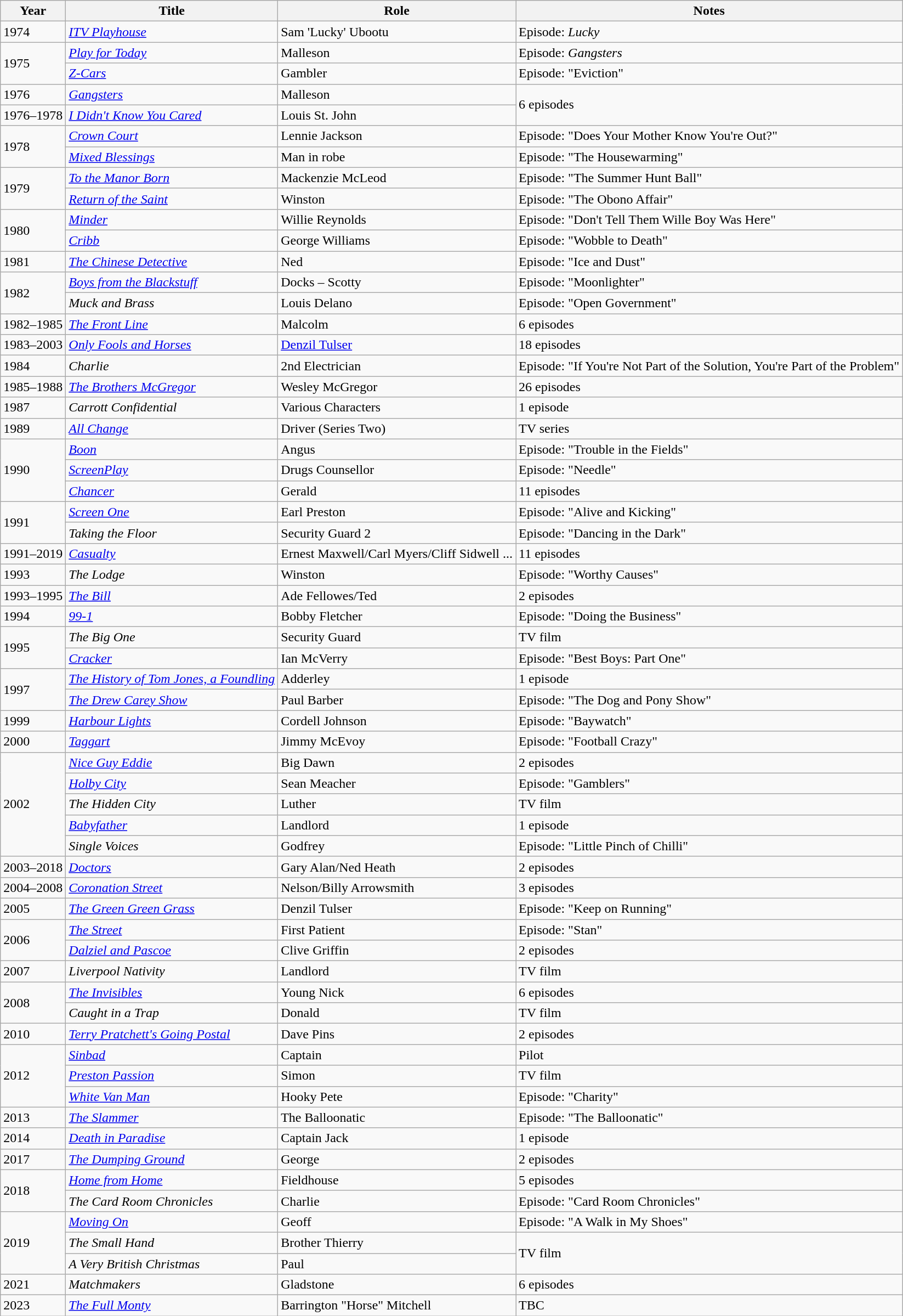<table class="wikitable plainrowheaders sortable">
<tr>
<th scope="col">Year</th>
<th scope="col">Title</th>
<th scope="col">Role</th>
<th scope="col" class="unsortable">Notes</th>
</tr>
<tr>
<td>1974</td>
<td><em><a href='#'>ITV Playhouse</a></em></td>
<td>Sam 'Lucky' Ubootu</td>
<td>Episode: <em>Lucky</em></td>
</tr>
<tr>
<td rowspan="2">1975</td>
<td><em><a href='#'>Play for Today</a></em></td>
<td>Malleson</td>
<td>Episode: <em>Gangsters</em></td>
</tr>
<tr>
<td><em><a href='#'>Z-Cars</a></em></td>
<td>Gambler</td>
<td>Episode: "Eviction"</td>
</tr>
<tr>
<td>1976</td>
<td><em><a href='#'>Gangsters</a></em></td>
<td>Malleson</td>
<td rowspan="2">6 episodes</td>
</tr>
<tr>
<td>1976–1978</td>
<td><em><a href='#'>I Didn't Know You Cared</a></em></td>
<td>Louis St. John</td>
</tr>
<tr>
<td rowspan="2">1978</td>
<td><em><a href='#'>Crown Court</a></em></td>
<td>Lennie Jackson</td>
<td>Episode: "Does Your Mother Know You're Out?"</td>
</tr>
<tr>
<td><em><a href='#'>Mixed Blessings</a></em></td>
<td>Man in robe</td>
<td>Episode: "The Housewarming"</td>
</tr>
<tr>
<td rowspan="2">1979</td>
<td><em><a href='#'>To the Manor Born</a></em></td>
<td>Mackenzie McLeod</td>
<td>Episode: "The Summer Hunt Ball"</td>
</tr>
<tr>
<td><em><a href='#'>Return of the Saint</a></em></td>
<td>Winston</td>
<td>Episode: "The Obono Affair"</td>
</tr>
<tr>
<td rowspan="2">1980</td>
<td><em><a href='#'>Minder</a></em></td>
<td>Willie Reynolds</td>
<td>Episode: "Don't Tell Them Wille Boy Was Here"</td>
</tr>
<tr>
<td><em><a href='#'>Cribb</a></em></td>
<td>George Williams</td>
<td>Episode: "Wobble to Death"</td>
</tr>
<tr>
<td>1981</td>
<td><em><a href='#'>The Chinese Detective</a></em></td>
<td>Ned</td>
<td>Episode: "Ice and Dust"</td>
</tr>
<tr>
<td rowspan="2">1982</td>
<td><em><a href='#'>Boys from the Blackstuff</a></em></td>
<td>Docks – Scotty</td>
<td>Episode: "Moonlighter"</td>
</tr>
<tr>
<td><em>Muck and Brass</em></td>
<td>Louis Delano</td>
<td>Episode: "Open Government"</td>
</tr>
<tr>
<td>1982–1985</td>
<td><em><a href='#'>The Front Line</a></em></td>
<td>Malcolm</td>
<td>6 episodes</td>
</tr>
<tr>
<td>1983–2003</td>
<td><em><a href='#'>Only Fools and Horses</a></em></td>
<td><a href='#'>Denzil Tulser</a></td>
<td>18 episodes</td>
</tr>
<tr>
<td>1984</td>
<td><em>Charlie</em></td>
<td>2nd Electrician</td>
<td>Episode: "If You're Not Part of the Solution, You're Part of the Problem"</td>
</tr>
<tr>
<td>1985–1988</td>
<td><em><a href='#'>The Brothers McGregor</a></em></td>
<td>Wesley McGregor</td>
<td>26 episodes</td>
</tr>
<tr>
<td>1987</td>
<td><em>Carrott Confidential</em></td>
<td>Various Characters</td>
<td>1 episode</td>
</tr>
<tr>
<td>1989</td>
<td><em><a href='#'>All Change</a></em></td>
<td>Driver (Series Two)</td>
<td>TV series</td>
</tr>
<tr>
<td rowspan="3">1990</td>
<td><em><a href='#'>Boon</a></em></td>
<td>Angus</td>
<td>Episode: "Trouble in the Fields"</td>
</tr>
<tr>
<td><em><a href='#'>ScreenPlay</a></em></td>
<td>Drugs Counsellor</td>
<td>Episode: "Needle"</td>
</tr>
<tr>
<td><em><a href='#'>Chancer</a></em></td>
<td>Gerald</td>
<td>11 episodes</td>
</tr>
<tr>
<td rowspan="2">1991</td>
<td><em><a href='#'>Screen One</a></em></td>
<td>Earl Preston</td>
<td>Episode: "Alive and Kicking"</td>
</tr>
<tr>
<td><em>Taking the Floor</em></td>
<td>Security Guard 2</td>
<td>Episode: "Dancing in the Dark"</td>
</tr>
<tr>
<td>1991–2019</td>
<td><em><a href='#'>Casualty</a></em></td>
<td>Ernest Maxwell/Carl Myers/Cliff Sidwell ...</td>
<td>11 episodes</td>
</tr>
<tr>
<td>1993</td>
<td><em>The Lodge</em></td>
<td>Winston</td>
<td>Episode: "Worthy Causes"</td>
</tr>
<tr>
<td>1993–1995</td>
<td><em><a href='#'>The Bill</a></em></td>
<td>Ade Fellowes/Ted</td>
<td>2 episodes</td>
</tr>
<tr>
<td>1994</td>
<td><em><a href='#'>99-1</a></em></td>
<td>Bobby Fletcher</td>
<td>Episode: "Doing the Business"</td>
</tr>
<tr>
<td rowspan="2">1995</td>
<td><em>The Big One</em></td>
<td>Security Guard</td>
<td>TV film</td>
</tr>
<tr>
<td><em><a href='#'>Cracker</a></em></td>
<td>Ian McVerry</td>
<td>Episode: "Best Boys: Part One"</td>
</tr>
<tr>
<td rowspan="2">1997</td>
<td><em><a href='#'>The History of Tom Jones, a Foundling</a></em></td>
<td>Adderley</td>
<td>1 episode</td>
</tr>
<tr>
<td><em><a href='#'>The Drew Carey Show</a></em></td>
<td>Paul Barber</td>
<td>Episode: "The Dog and Pony Show"</td>
</tr>
<tr>
<td>1999</td>
<td><em><a href='#'>Harbour Lights</a></em></td>
<td>Cordell Johnson</td>
<td>Episode: "Baywatch"</td>
</tr>
<tr>
<td>2000</td>
<td><em><a href='#'>Taggart</a></em></td>
<td>Jimmy McEvoy</td>
<td>Episode: "Football Crazy"</td>
</tr>
<tr>
<td rowspan="5">2002</td>
<td><em><a href='#'>Nice Guy Eddie</a></em></td>
<td>Big Dawn</td>
<td>2 episodes</td>
</tr>
<tr>
<td><em><a href='#'>Holby City</a></em></td>
<td>Sean Meacher</td>
<td>Episode: "Gamblers"</td>
</tr>
<tr>
<td><em>The Hidden City</em></td>
<td>Luther</td>
<td>TV film</td>
</tr>
<tr>
<td><em><a href='#'>Babyfather</a></em></td>
<td>Landlord</td>
<td>1 episode</td>
</tr>
<tr>
<td><em>Single Voices</em></td>
<td>Godfrey</td>
<td>Episode: "Little Pinch of Chilli"</td>
</tr>
<tr>
<td>2003–2018</td>
<td><em><a href='#'>Doctors</a></em></td>
<td>Gary Alan/Ned Heath</td>
<td>2 episodes</td>
</tr>
<tr>
<td>2004–2008</td>
<td><em><a href='#'>Coronation Street</a></em></td>
<td>Nelson/Billy Arrowsmith</td>
<td>3 episodes</td>
</tr>
<tr>
<td>2005</td>
<td><em><a href='#'>The Green Green Grass</a></em></td>
<td>Denzil Tulser</td>
<td>Episode: "Keep on Running"</td>
</tr>
<tr>
<td rowspan="2">2006</td>
<td><em><a href='#'>The Street</a></em></td>
<td>First Patient</td>
<td>Episode: "Stan"</td>
</tr>
<tr>
<td><em><a href='#'>Dalziel and Pascoe</a></em></td>
<td>Clive Griffin</td>
<td>2 episodes</td>
</tr>
<tr>
<td>2007</td>
<td><em>Liverpool Nativity</em></td>
<td>Landlord</td>
<td>TV film</td>
</tr>
<tr>
<td rowspan="2">2008</td>
<td><em><a href='#'>The Invisibles</a></em></td>
<td>Young Nick</td>
<td>6 episodes</td>
</tr>
<tr>
<td><em>Caught in a Trap</em></td>
<td>Donald</td>
<td>TV film</td>
</tr>
<tr>
<td>2010</td>
<td><em><a href='#'>Terry Pratchett's Going Postal</a></em></td>
<td>Dave Pins</td>
<td>2 episodes</td>
</tr>
<tr>
<td rowspan="3">2012</td>
<td><em><a href='#'>Sinbad</a></em></td>
<td>Captain</td>
<td>Pilot</td>
</tr>
<tr>
<td><em><a href='#'>Preston Passion</a></em></td>
<td>Simon</td>
<td>TV film</td>
</tr>
<tr>
<td><em><a href='#'>White Van Man</a></em></td>
<td>Hooky Pete</td>
<td>Episode: "Charity"</td>
</tr>
<tr>
<td>2013</td>
<td><em><a href='#'>The Slammer</a></em></td>
<td>The Balloonatic</td>
<td>Episode: "The Balloonatic"</td>
</tr>
<tr>
<td>2014</td>
<td><em><a href='#'>Death in Paradise</a></em></td>
<td>Captain Jack</td>
<td>1 episode</td>
</tr>
<tr>
<td>2017</td>
<td><em><a href='#'>The Dumping Ground</a></em></td>
<td>George</td>
<td>2 episodes</td>
</tr>
<tr>
<td rowspan="2">2018</td>
<td><em><a href='#'>Home from Home</a></em></td>
<td>Fieldhouse</td>
<td>5 episodes</td>
</tr>
<tr>
<td><em>The Card Room Chronicles</em></td>
<td>Charlie</td>
<td>Episode: "Card Room Chronicles"</td>
</tr>
<tr>
<td rowspan="3">2019</td>
<td><em><a href='#'>Moving On</a></em></td>
<td>Geoff</td>
<td>Episode: "A Walk in My Shoes"</td>
</tr>
<tr>
<td><em>The Small Hand</em></td>
<td>Brother Thierry</td>
<td rowspan="2">TV film</td>
</tr>
<tr>
<td><em>A Very British Christmas</em></td>
<td>Paul</td>
</tr>
<tr>
<td>2021</td>
<td><em>Matchmakers</em></td>
<td>Gladstone</td>
<td>6 episodes</td>
</tr>
<tr>
<td>2023</td>
<td><em><a href='#'>The Full Monty</a></em></td>
<td>Barrington "Horse" Mitchell</td>
<td>TBC</td>
</tr>
</table>
